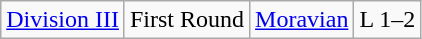<table class="wikitable">
<tr>
<td rowspan="5"><a href='#'>Division III</a></td>
<td>First Round</td>
<td><a href='#'>Moravian</a></td>
<td>L 1–2 </td>
</tr>
</table>
